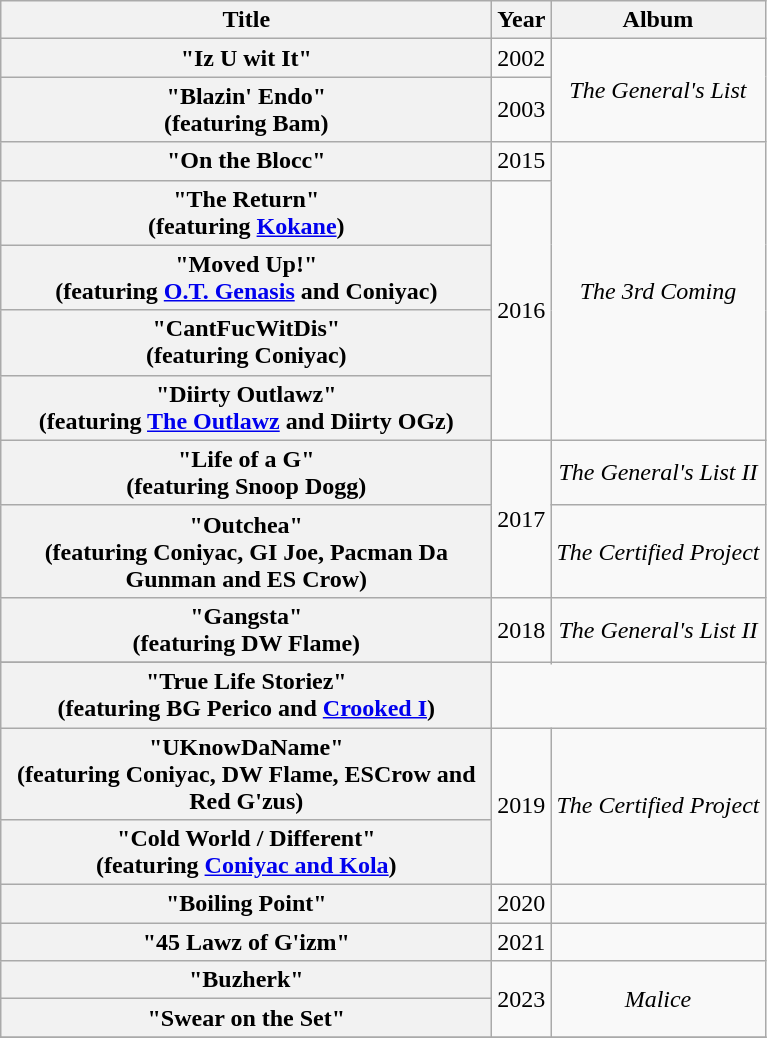<table class="wikitable plainrowheaders" style="text-align:center;">
<tr>
<th style="width:20em;">Title</th>
<th>Year</th>
<th>Album</th>
</tr>
<tr>
<th scope="row">"Iz U wit It"</th>
<td>2002</td>
<td rowspan="2"><em>The General's List</em></td>
</tr>
<tr>
<th scope="row">"Blazin' Endo"<br><span>(featuring Bam)</span></th>
<td>2003</td>
</tr>
<tr>
<th scope="row">"On the Blocc"</th>
<td>2015</td>
<td rowspan="5"><em>The 3rd Coming</em></td>
</tr>
<tr>
<th scope="row">"The Return"<br><span>(featuring <a href='#'>Kokane</a>)</span></th>
<td rowspan="4">2016</td>
</tr>
<tr>
<th scope="row">"Moved Up!"<br><span>(featuring <a href='#'>O.T. Genasis</a> and Coniyac)</span></th>
</tr>
<tr>
<th scope="row">"CantFucWitDis"<br><span>(featuring Coniyac)</span></th>
</tr>
<tr>
<th scope="row">"Diirty Outlawz"<br><span>(featuring <a href='#'>The Outlawz</a> and Diirty OGz)</span></th>
</tr>
<tr>
<th scope="row"> "Life of a G"<br><span>(featuring Snoop Dogg)</span></th>
<td rowspan="2">2017</td>
<td><em>The General's List II</em></td>
</tr>
<tr>
<th scope="row"> "Outchea"<br><span>(featuring Coniyac, GI Joe, Pacman Da Gunman and ES Crow)</span></th>
<td><em>The Certified Project</em></td>
</tr>
<tr>
<th scope="row"> "Gangsta"<br><span>(featuring DW Flame)</span></th>
<td rowspan="2">2018</td>
<td rowspan="2"><em>The General's List II</em></td>
</tr>
<tr>
</tr>
<tr>
<th scope="row"> "True Life Storiez"<br><span>(featuring BG Perico and <a href='#'>Crooked I</a>)</span></th>
</tr>
<tr>
<th scope="row"> "UKnowDaName"<br><span>(featuring Coniyac, DW Flame, ESCrow and Red G'zus)</span></th>
<td rowspan="2">2019</td>
<td rowspan="2"><em>The Certified Project</em></td>
</tr>
<tr>
<th scope="row"> "Cold World / Different"<br><span>(featuring <a href='#'>Coniyac and Kola</a>)</span></th>
</tr>
<tr>
<th scope="row"> "Boiling Point"</th>
<td>2020</td>
<td></td>
</tr>
<tr>
<th scope="row"> "45 Lawz of G'izm"</th>
<td>2021</td>
<td></td>
</tr>
<tr>
<th scope="row"> "Buzherk"</th>
<td rowspan="2">2023</td>
<td rowspan="2"><em>Malice</em></td>
</tr>
<tr>
<th scope="row"> "Swear on the Set"</th>
</tr>
<tr>
</tr>
</table>
